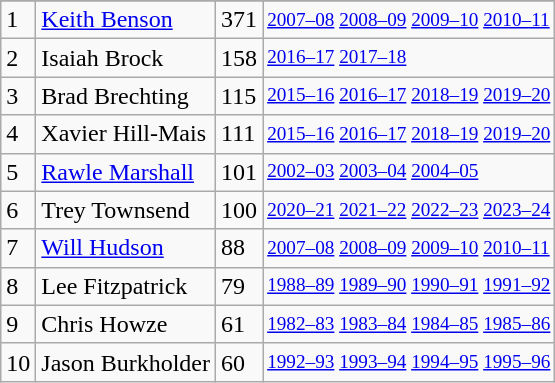<table class="wikitable">
<tr>
</tr>
<tr>
<td>1</td>
<td><a href='#'>Keith Benson</a></td>
<td>371</td>
<td style="font-size:80%;"><a href='#'>2007–08</a> <a href='#'>2008–09</a> <a href='#'>2009–10</a> <a href='#'>2010–11</a></td>
</tr>
<tr>
<td>2</td>
<td>Isaiah Brock</td>
<td>158</td>
<td style="font-size:80%;"><a href='#'>2016–17</a> <a href='#'>2017–18</a></td>
</tr>
<tr>
<td>3</td>
<td>Brad Brechting</td>
<td>115</td>
<td style="font-size:80%;"><a href='#'>2015–16</a> <a href='#'>2016–17</a> <a href='#'>2018–19</a> <a href='#'>2019–20</a></td>
</tr>
<tr>
<td>4</td>
<td>Xavier Hill-Mais</td>
<td>111</td>
<td style="font-size:80%;"><a href='#'>2015–16</a> <a href='#'>2016–17</a> <a href='#'>2018–19</a> <a href='#'>2019–20</a></td>
</tr>
<tr>
<td>5</td>
<td><a href='#'>Rawle Marshall</a></td>
<td>101</td>
<td style="font-size:80%;"><a href='#'>2002–03</a> <a href='#'>2003–04</a> <a href='#'>2004–05</a></td>
</tr>
<tr>
<td>6</td>
<td>Trey Townsend</td>
<td>100</td>
<td style="font-size:80%;"><a href='#'>2020–21</a> <a href='#'>2021–22</a> <a href='#'>2022–23</a> <a href='#'>2023–24</a></td>
</tr>
<tr>
<td>7</td>
<td><a href='#'>Will Hudson</a></td>
<td>88</td>
<td style="font-size:80%;"><a href='#'>2007–08</a> <a href='#'>2008–09</a> <a href='#'>2009–10</a> <a href='#'>2010–11</a></td>
</tr>
<tr>
<td>8</td>
<td>Lee Fitzpatrick</td>
<td>79</td>
<td style="font-size:80%;"><a href='#'>1988–89</a> <a href='#'>1989–90</a> <a href='#'>1990–91</a> <a href='#'>1991–92</a></td>
</tr>
<tr>
<td>9</td>
<td>Chris Howze</td>
<td>61</td>
<td style="font-size:80%;"><a href='#'>1982–83</a> <a href='#'>1983–84</a> <a href='#'>1984–85</a> <a href='#'>1985–86</a></td>
</tr>
<tr>
<td>10</td>
<td>Jason Burkholder</td>
<td>60</td>
<td style="font-size:80%;"><a href='#'>1992–93</a> <a href='#'>1993–94</a> <a href='#'>1994–95</a> <a href='#'>1995–96</a></td>
</tr>
</table>
